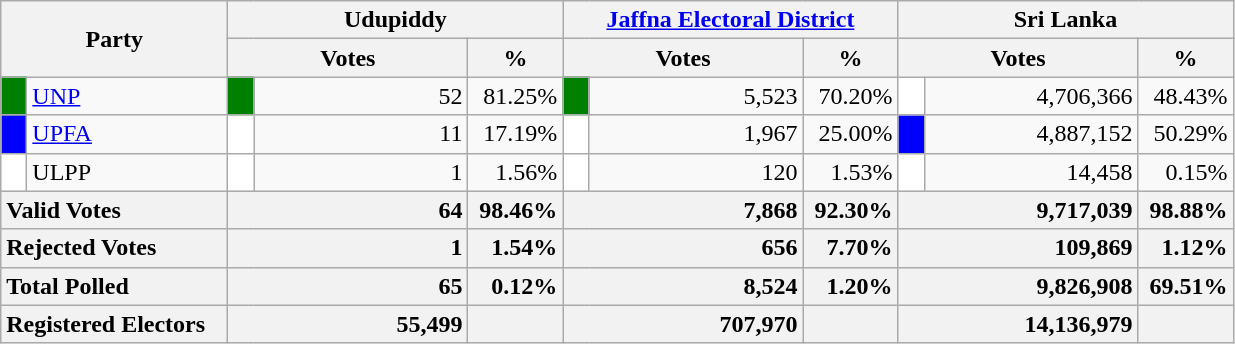<table class="wikitable">
<tr>
<th colspan="2" width="144px"rowspan="2">Party</th>
<th colspan="3" width="216px">Udupiddy</th>
<th colspan="3" width="216px"><a href='#'>Jaffna Electoral District</a></th>
<th colspan="3" width="216px">Sri Lanka</th>
</tr>
<tr>
<th colspan="2" width="144px">Votes</th>
<th>%</th>
<th colspan="2" width="144px">Votes</th>
<th>%</th>
<th colspan="2" width="144px">Votes</th>
<th>%</th>
</tr>
<tr>
<td style="background-color:green;" width="10px"></td>
<td style="text-align:left;"><a href='#'>UNP</a></td>
<td style="background-color:green;" width="10px"></td>
<td style="text-align:right;">52</td>
<td style="text-align:right;">81.25%</td>
<td style="background-color:green;" width="10px"></td>
<td style="text-align:right;">5,523</td>
<td style="text-align:right;">70.20%</td>
<td style="background-color:white;" width="10px"></td>
<td style="text-align:right;">4,706,366</td>
<td style="text-align:right;">48.43%</td>
</tr>
<tr>
<td style="background-color:blue;" width="10px"></td>
<td style="text-align:left;"><a href='#'>UPFA</a></td>
<td style="background-color:white;" width="10px"></td>
<td style="text-align:right;">11</td>
<td style="text-align:right;">17.19%</td>
<td style="background-color:white;" width="10px"></td>
<td style="text-align:right;">1,967</td>
<td style="text-align:right;">25.00%</td>
<td style="background-color:blue;" width="10px"></td>
<td style="text-align:right;">4,887,152</td>
<td style="text-align:right;">50.29%</td>
</tr>
<tr>
<td style="background-color:white;" width="10px"></td>
<td style="text-align:left;">ULPP</td>
<td style="background-color:white;" width="10px"></td>
<td style="text-align:right;">1</td>
<td style="text-align:right;">1.56%</td>
<td style="background-color:white;" width="10px"></td>
<td style="text-align:right;">120</td>
<td style="text-align:right;">1.53%</td>
<td style="background-color:white;" width="10px"></td>
<td style="text-align:right;">14,458</td>
<td style="text-align:right;">0.15%</td>
</tr>
<tr>
<th colspan="2" width="144px"style="text-align:left;">Valid Votes</th>
<th style="text-align:right;"colspan="2" width="144px">64</th>
<th style="text-align:right;">98.46%</th>
<th style="text-align:right;"colspan="2" width="144px">7,868</th>
<th style="text-align:right;">92.30%</th>
<th style="text-align:right;"colspan="2" width="144px">9,717,039</th>
<th style="text-align:right;">98.88%</th>
</tr>
<tr>
<th colspan="2" width="144px"style="text-align:left;">Rejected Votes</th>
<th style="text-align:right;"colspan="2" width="144px">1</th>
<th style="text-align:right;">1.54%</th>
<th style="text-align:right;"colspan="2" width="144px">656</th>
<th style="text-align:right;">7.70%</th>
<th style="text-align:right;"colspan="2" width="144px">109,869</th>
<th style="text-align:right;">1.12%</th>
</tr>
<tr>
<th colspan="2" width="144px"style="text-align:left;">Total Polled</th>
<th style="text-align:right;"colspan="2" width="144px">65</th>
<th style="text-align:right;">0.12%</th>
<th style="text-align:right;"colspan="2" width="144px">8,524</th>
<th style="text-align:right;">1.20%</th>
<th style="text-align:right;"colspan="2" width="144px">9,826,908</th>
<th style="text-align:right;">69.51%</th>
</tr>
<tr>
<th colspan="2" width="144px"style="text-align:left;">Registered Electors</th>
<th style="text-align:right;"colspan="2" width="144px">55,499</th>
<th></th>
<th style="text-align:right;"colspan="2" width="144px">707,970</th>
<th></th>
<th style="text-align:right;"colspan="2" width="144px">14,136,979</th>
<th></th>
</tr>
</table>
